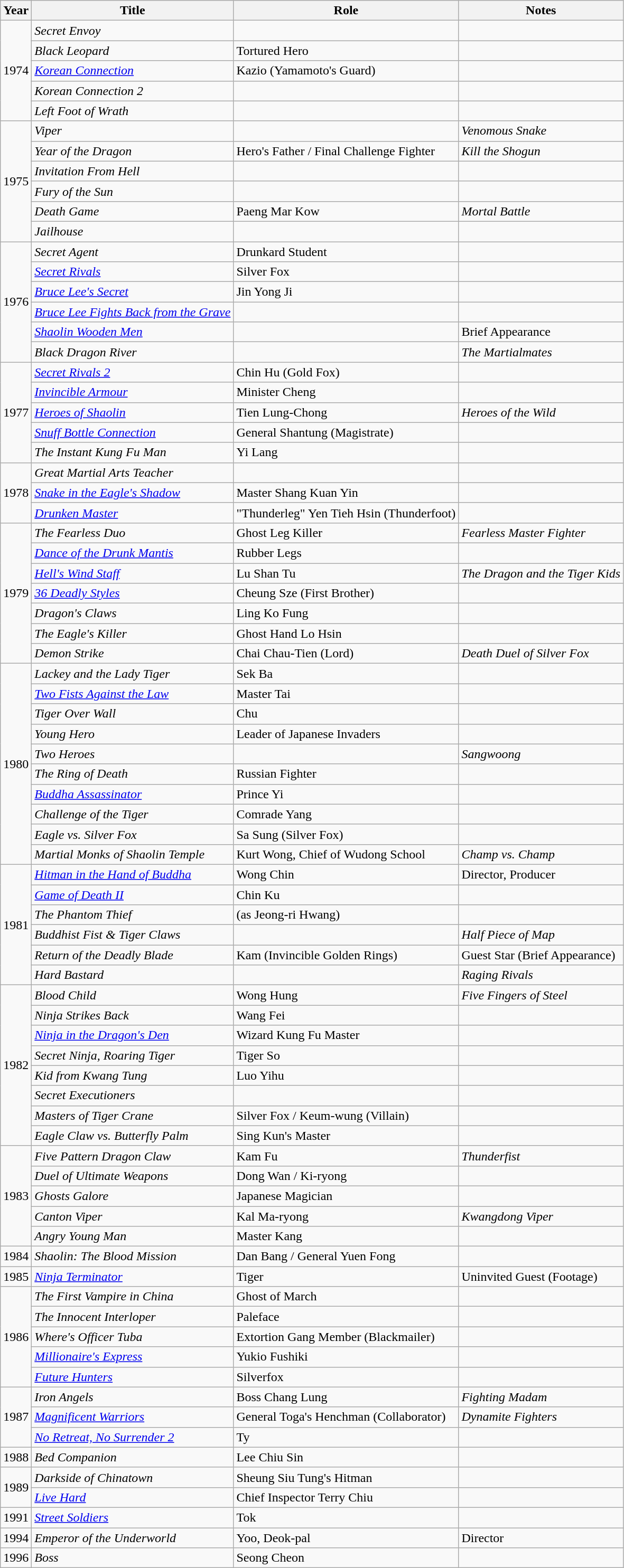<table class="wikitable sortable">
<tr>
<th>Year</th>
<th>Title</th>
<th>Role</th>
<th>Notes</th>
</tr>
<tr>
<td rowspan=5>1974</td>
<td><em>Secret Envoy</em></td>
<td></td>
<td></td>
</tr>
<tr>
<td><em>Black Leopard</em></td>
<td>Tortured Hero</td>
<td></td>
</tr>
<tr>
<td><em><a href='#'>Korean Connection</a></em></td>
<td>Kazio (Yamamoto's Guard)</td>
<td></td>
</tr>
<tr>
<td><em>Korean Connection 2</em></td>
<td></td>
<td></td>
</tr>
<tr>
<td><em>Left Foot of Wrath</em></td>
<td></td>
<td></td>
</tr>
<tr>
<td rowspan=6>1975</td>
<td><em>Viper</em></td>
<td></td>
<td><em>Venomous Snake</em></td>
</tr>
<tr>
<td><em>Year of the Dragon</em></td>
<td>Hero's Father / Final Challenge Fighter</td>
<td><em>Kill the Shogun</em></td>
</tr>
<tr>
<td><em>Invitation From Hell</em></td>
<td></td>
<td></td>
</tr>
<tr>
<td><em>Fury of the Sun</em></td>
<td></td>
<td></td>
</tr>
<tr>
<td><em>Death Game</em></td>
<td>Paeng Mar Kow</td>
<td><em>Mortal Battle</em></td>
</tr>
<tr>
<td><em>Jailhouse</em></td>
<td></td>
<td></td>
</tr>
<tr>
<td rowspan=6>1976</td>
<td><em>Secret Agent</em></td>
<td>Drunkard Student</td>
<td></td>
</tr>
<tr>
<td><em><a href='#'>Secret Rivals</a></em></td>
<td>Silver Fox</td>
<td></td>
</tr>
<tr>
<td><em><a href='#'>Bruce Lee's Secret</a></em></td>
<td>Jin Yong Ji</td>
<td></td>
</tr>
<tr>
<td><em><a href='#'>Bruce Lee Fights Back from the Grave</a></em></td>
<td></td>
<td></td>
</tr>
<tr>
<td><em><a href='#'>Shaolin Wooden Men</a></em></td>
<td></td>
<td>Brief Appearance</td>
</tr>
<tr>
<td><em>Black Dragon River</em></td>
<td></td>
<td><em>The Martialmates</em></td>
</tr>
<tr>
<td rowspan=5>1977</td>
<td><em><a href='#'>Secret Rivals 2</a></em></td>
<td>Chin Hu (Gold Fox)</td>
<td></td>
</tr>
<tr>
<td><em><a href='#'>Invincible Armour</a></em></td>
<td>Minister Cheng</td>
<td></td>
</tr>
<tr>
<td><em><a href='#'>Heroes of Shaolin</a></em></td>
<td>Tien Lung-Chong</td>
<td><em>Heroes of the Wild</em></td>
</tr>
<tr>
<td><em><a href='#'>Snuff Bottle Connection</a></em></td>
<td>General Shantung (Magistrate)</td>
<td></td>
</tr>
<tr>
<td><em>The Instant Kung Fu Man</em></td>
<td>Yi Lang</td>
<td></td>
</tr>
<tr>
<td rowspan=3>1978</td>
<td><em>Great Martial Arts Teacher</em></td>
<td></td>
<td></td>
</tr>
<tr>
<td><em><a href='#'>Snake in the Eagle's Shadow</a></em></td>
<td>Master Shang Kuan Yin</td>
<td></td>
</tr>
<tr>
<td><em><a href='#'>Drunken Master</a></em></td>
<td>"Thunderleg" Yen Tieh Hsin (Thunderfoot)</td>
<td></td>
</tr>
<tr>
<td rowspan=7>1979</td>
<td><em>The Fearless Duo</em></td>
<td>Ghost Leg Killer</td>
<td><em>Fearless Master Fighter</em></td>
</tr>
<tr>
<td><em><a href='#'>Dance of the Drunk Mantis</a></em></td>
<td>Rubber Legs</td>
<td></td>
</tr>
<tr>
<td><em><a href='#'>Hell's Wind Staff</a></em></td>
<td>Lu Shan Tu</td>
<td><em>The Dragon and the Tiger Kids</em></td>
</tr>
<tr>
<td><em><a href='#'>36 Deadly Styles</a></em></td>
<td>Cheung Sze (First Brother)</td>
<td></td>
</tr>
<tr>
<td><em>Dragon's Claws</em></td>
<td>Ling Ko Fung</td>
<td></td>
</tr>
<tr>
<td><em>The Eagle's Killer</em></td>
<td>Ghost Hand Lo Hsin</td>
<td></td>
</tr>
<tr>
<td><em>Demon Strike</em></td>
<td>Chai Chau-Tien (Lord)</td>
<td><em>Death Duel of Silver Fox</em></td>
</tr>
<tr>
<td rowspan=10>1980</td>
<td><em>Lackey and the Lady Tiger</em></td>
<td>Sek Ba</td>
<td></td>
</tr>
<tr>
<td><em><a href='#'>Two Fists Against the Law</a></em></td>
<td>Master Tai</td>
<td></td>
</tr>
<tr>
<td><em>Tiger Over Wall</em></td>
<td>Chu</td>
<td></td>
</tr>
<tr>
<td><em>Young Hero</em></td>
<td>Leader of Japanese Invaders</td>
<td></td>
</tr>
<tr>
<td><em>Two Heroes</em></td>
<td></td>
<td><em>Sangwoong</em></td>
</tr>
<tr>
<td><em>The Ring of Death</em></td>
<td>Russian Fighter</td>
<td></td>
</tr>
<tr>
<td><em><a href='#'>Buddha Assassinator</a></em></td>
<td>Prince Yi</td>
<td></td>
</tr>
<tr>
<td><em>Challenge of the Tiger</em></td>
<td>Comrade Yang</td>
<td></td>
</tr>
<tr>
<td><em>Eagle vs. Silver Fox</em></td>
<td>Sa Sung (Silver Fox)</td>
<td></td>
</tr>
<tr>
<td><em>Martial Monks of Shaolin Temple</em></td>
<td>Kurt Wong, Chief of Wudong School</td>
<td><em>Champ vs. Champ</em></td>
</tr>
<tr>
<td rowspan=6>1981</td>
<td><em><a href='#'>Hitman in the Hand of Buddha</a></em></td>
<td>Wong Chin</td>
<td>Director, Producer</td>
</tr>
<tr>
<td><em><a href='#'>Game of Death II</a></em></td>
<td>Chin Ku</td>
<td></td>
</tr>
<tr>
<td><em>The Phantom Thief</em></td>
<td>(as Jeong-ri Hwang)</td>
<td></td>
</tr>
<tr>
<td><em>Buddhist Fist & Tiger Claws</em></td>
<td></td>
<td><em>Half Piece of Map</em></td>
</tr>
<tr>
<td><em>Return of the Deadly Blade</em></td>
<td>Kam (Invincible Golden Rings)</td>
<td>Guest Star (Brief Appearance)</td>
</tr>
<tr>
<td><em>Hard Bastard</em></td>
<td></td>
<td><em>Raging Rivals</em></td>
</tr>
<tr>
<td rowspan=8>1982</td>
<td><em>Blood Child</em></td>
<td>Wong Hung</td>
<td><em>Five Fingers of Steel</em></td>
</tr>
<tr>
<td><em>Ninja Strikes Back</em></td>
<td>Wang Fei</td>
<td></td>
</tr>
<tr>
<td><em><a href='#'>Ninja in the Dragon's Den</a></em></td>
<td>Wizard Kung Fu Master</td>
<td></td>
</tr>
<tr>
<td><em>Secret Ninja, Roaring Tiger</em></td>
<td>Tiger So</td>
<td></td>
</tr>
<tr>
<td><em>Kid from Kwang Tung</em></td>
<td>Luo Yihu</td>
<td></td>
</tr>
<tr>
<td><em>Secret Executioners</em></td>
<td></td>
<td></td>
</tr>
<tr>
<td><em>Masters of Tiger Crane</em></td>
<td>Silver Fox / Keum-wung (Villain)</td>
<td></td>
</tr>
<tr>
<td><em>Eagle Claw vs. Butterfly Palm</em></td>
<td>Sing Kun's Master</td>
<td></td>
</tr>
<tr>
<td rowspan=5>1983</td>
<td><em>Five Pattern Dragon Claw</em></td>
<td>Kam Fu</td>
<td><em>Thunderfist</em></td>
</tr>
<tr>
<td><em>Duel of Ultimate Weapons</em></td>
<td>Dong Wan / Ki-ryong</td>
<td></td>
</tr>
<tr>
<td><em>Ghosts Galore</em></td>
<td>Japanese Magician</td>
<td></td>
</tr>
<tr>
<td><em>Canton Viper</em></td>
<td>Kal Ma-ryong</td>
<td><em>Kwangdong Viper</em></td>
</tr>
<tr>
<td><em>Angry Young Man</em></td>
<td>Master Kang</td>
<td></td>
</tr>
<tr>
<td>1984</td>
<td><em>Shaolin: The Blood Mission</em></td>
<td>Dan Bang / General Yuen Fong</td>
<td></td>
</tr>
<tr>
<td>1985</td>
<td><em><a href='#'>Ninja Terminator</a></em></td>
<td>Tiger</td>
<td>Uninvited Guest (Footage)</td>
</tr>
<tr>
<td rowspan=5>1986</td>
<td><em>The First Vampire in China</em></td>
<td>Ghost of March</td>
<td></td>
</tr>
<tr>
<td><em>The Innocent Interloper</em></td>
<td>Paleface</td>
<td></td>
</tr>
<tr>
<td><em>Where's Officer Tuba</em></td>
<td>Extortion Gang Member (Blackmailer)</td>
<td></td>
</tr>
<tr>
<td><em><a href='#'>Millionaire's Express</a></em></td>
<td>Yukio Fushiki</td>
<td></td>
</tr>
<tr>
<td><em><a href='#'>Future Hunters</a></em></td>
<td>Silverfox</td>
<td></td>
</tr>
<tr>
<td rowspan=3>1987</td>
<td><em>Iron Angels</em></td>
<td>Boss Chang Lung</td>
<td><em>Fighting Madam</em></td>
</tr>
<tr>
<td><em><a href='#'>Magnificent Warriors</a></em></td>
<td>General Toga's Henchman (Collaborator)</td>
<td><em>Dynamite Fighters</em></td>
</tr>
<tr>
<td><em><a href='#'>No Retreat, No Surrender 2</a></em></td>
<td>Ty</td>
<td></td>
</tr>
<tr>
<td>1988</td>
<td><em>Bed Companion</em></td>
<td>Lee Chiu Sin</td>
<td></td>
</tr>
<tr>
<td rowspan=2>1989</td>
<td><em>Darkside of Chinatown</em></td>
<td>Sheung Siu Tung's Hitman</td>
<td></td>
</tr>
<tr>
<td><em><a href='#'>Live Hard</a></em></td>
<td>Chief Inspector Terry Chiu</td>
<td></td>
</tr>
<tr>
<td>1991</td>
<td><em><a href='#'>Street Soldiers</a></em></td>
<td>Tok</td>
<td></td>
</tr>
<tr>
<td>1994</td>
<td><em>Emperor of the Underworld</em></td>
<td>Yoo, Deok-pal</td>
<td>Director</td>
</tr>
<tr>
<td>1996</td>
<td><em>Boss</em></td>
<td>Seong Cheon</td>
<td></td>
</tr>
</table>
